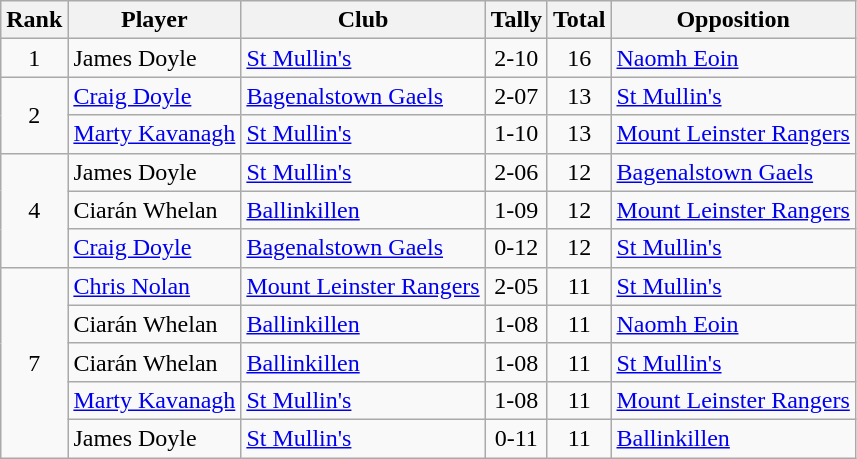<table class="wikitable">
<tr>
<th>Rank</th>
<th>Player</th>
<th>Club</th>
<th>Tally</th>
<th>Total</th>
<th>Opposition</th>
</tr>
<tr>
<td rowspan="1" style="text-align:center;">1</td>
<td>James Doyle</td>
<td><a href='#'>St Mullin's</a></td>
<td align=center>2-10</td>
<td align=center>16</td>
<td><a href='#'>Naomh Eoin</a></td>
</tr>
<tr>
<td rowspan="2" style="text-align:center;">2</td>
<td><a href='#'>Craig Doyle</a></td>
<td><a href='#'>Bagenalstown Gaels</a></td>
<td align=center>2-07</td>
<td align=center>13</td>
<td><a href='#'>St Mullin's</a></td>
</tr>
<tr>
<td><a href='#'>Marty Kavanagh</a></td>
<td><a href='#'>St Mullin's</a></td>
<td align=center>1-10</td>
<td align=center>13</td>
<td><a href='#'>Mount Leinster Rangers</a></td>
</tr>
<tr>
<td rowspan="3" style="text-align:center;">4</td>
<td>James Doyle</td>
<td><a href='#'>St Mullin's</a></td>
<td align=center>2-06</td>
<td align=center>12</td>
<td><a href='#'>Bagenalstown Gaels</a></td>
</tr>
<tr>
<td>Ciarán Whelan</td>
<td><a href='#'>Ballinkillen</a></td>
<td align=center>1-09</td>
<td align=center>12</td>
<td><a href='#'>Mount Leinster Rangers</a></td>
</tr>
<tr>
<td><a href='#'>Craig Doyle</a></td>
<td><a href='#'>Bagenalstown Gaels</a></td>
<td align=center>0-12</td>
<td align=center>12</td>
<td><a href='#'>St Mullin's</a></td>
</tr>
<tr>
<td rowspan="5" style="text-align:center;">7</td>
<td><a href='#'>Chris Nolan</a></td>
<td><a href='#'>Mount Leinster Rangers</a></td>
<td align=center>2-05</td>
<td align=center>11</td>
<td><a href='#'>St Mullin's</a></td>
</tr>
<tr>
<td>Ciarán Whelan</td>
<td><a href='#'>Ballinkillen</a></td>
<td align=center>1-08</td>
<td align=center>11</td>
<td><a href='#'>Naomh Eoin</a></td>
</tr>
<tr>
<td>Ciarán Whelan</td>
<td><a href='#'>Ballinkillen</a></td>
<td align=center>1-08</td>
<td align=center>11</td>
<td><a href='#'>St Mullin's</a></td>
</tr>
<tr>
<td><a href='#'>Marty Kavanagh</a></td>
<td><a href='#'>St Mullin's</a></td>
<td align=center>1-08</td>
<td align=center>11</td>
<td><a href='#'>Mount Leinster Rangers</a></td>
</tr>
<tr>
<td>James Doyle</td>
<td><a href='#'>St Mullin's</a></td>
<td align=center>0-11</td>
<td align=center>11</td>
<td><a href='#'>Ballinkillen</a></td>
</tr>
</table>
